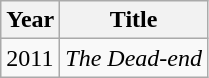<table class="wikitable">
<tr>
<th>Year</th>
<th>Title</th>
</tr>
<tr>
<td>2011</td>
<td><em>The Dead-end</em></td>
</tr>
</table>
